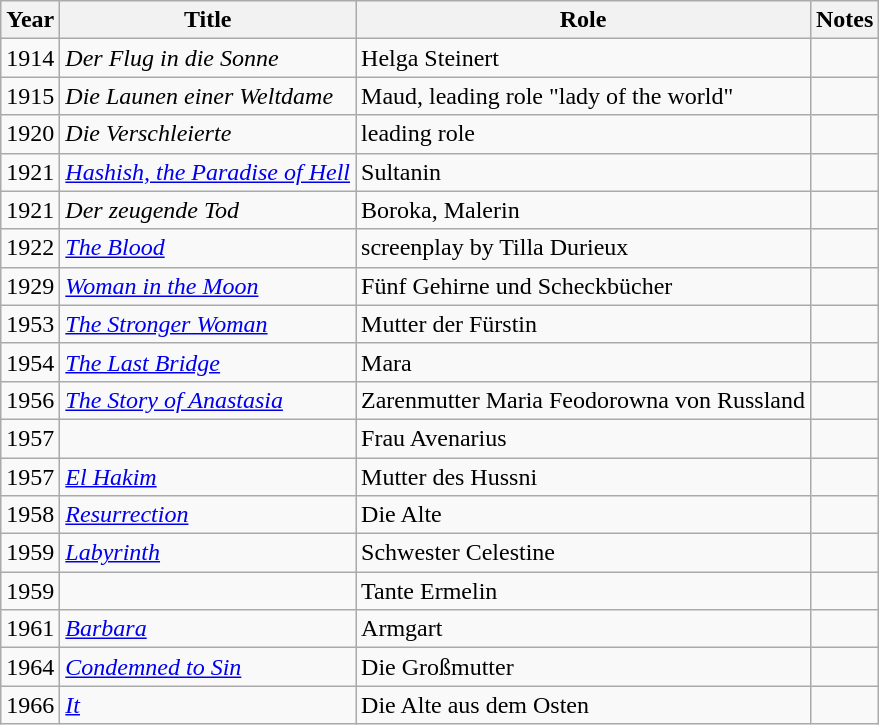<table class="wikitable">
<tr>
<th>Year</th>
<th>Title</th>
<th>Role</th>
<th>Notes</th>
</tr>
<tr>
<td>1914</td>
<td><em>Der Flug in die Sonne</em></td>
<td>Helga Steinert</td>
<td></td>
</tr>
<tr>
<td>1915</td>
<td><em>Die Launen einer Weltdame</em></td>
<td>Maud, leading role "lady of the world"</td>
<td></td>
</tr>
<tr>
<td>1920</td>
<td><em>Die Verschleierte</em></td>
<td>leading role</td>
<td></td>
</tr>
<tr>
<td>1921</td>
<td><em><a href='#'>Hashish, the Paradise of Hell</a></em></td>
<td>Sultanin</td>
<td></td>
</tr>
<tr>
<td>1921</td>
<td><em>Der zeugende Tod</em></td>
<td>Boroka, Malerin</td>
<td></td>
</tr>
<tr>
<td>1922</td>
<td><em><a href='#'>The Blood</a></em></td>
<td>screenplay by Tilla Durieux</td>
<td></td>
</tr>
<tr>
<td>1929</td>
<td><em><a href='#'>Woman in the Moon</a></em></td>
<td>Fünf Gehirne und Scheckbücher</td>
<td></td>
</tr>
<tr>
<td>1953</td>
<td><em><a href='#'>The Stronger Woman</a></em></td>
<td>Mutter der Fürstin</td>
<td></td>
</tr>
<tr>
<td>1954</td>
<td><em><a href='#'>The Last Bridge</a></em></td>
<td>Mara</td>
<td></td>
</tr>
<tr>
<td>1956</td>
<td><em><a href='#'>The Story of Anastasia</a></em></td>
<td>Zarenmutter Maria Feodorowna von Russland</td>
<td></td>
</tr>
<tr>
<td>1957</td>
<td><em></em></td>
<td>Frau Avenarius</td>
<td></td>
</tr>
<tr>
<td>1957</td>
<td><em><a href='#'>El Hakim</a></em></td>
<td>Mutter des Hussni</td>
<td></td>
</tr>
<tr>
<td>1958</td>
<td><em><a href='#'>Resurrection</a></em></td>
<td>Die Alte</td>
<td></td>
</tr>
<tr>
<td>1959</td>
<td><em><a href='#'>Labyrinth</a></em></td>
<td>Schwester Celestine</td>
<td></td>
</tr>
<tr>
<td>1959</td>
<td><em></em></td>
<td>Tante Ermelin</td>
<td></td>
</tr>
<tr>
<td>1961</td>
<td><em><a href='#'>Barbara</a></em></td>
<td>Armgart</td>
<td></td>
</tr>
<tr>
<td>1964</td>
<td><em><a href='#'>Condemned to Sin</a></em></td>
<td>Die Großmutter</td>
<td></td>
</tr>
<tr>
<td>1966</td>
<td><em><a href='#'>It</a></em></td>
<td>Die Alte aus dem Osten</td>
<td></td>
</tr>
</table>
